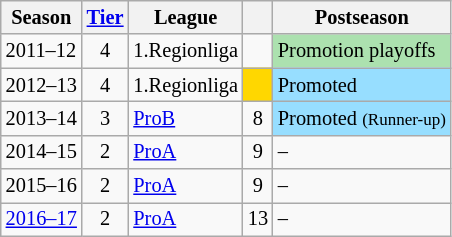<table class="wikitable" style="font-size:85%">
<tr>
<th>Season</th>
<th><a href='#'>Tier</a></th>
<th>League</th>
<th></th>
<th>Postseason</th>
</tr>
<tr>
<td>2011–12</td>
<td style="text-align:center;">4</td>
<td>1.Regionliga</td>
<td style="text-align:center;"></td>
<td style="background:#ACE1AF">Promotion playoffs</td>
</tr>
<tr>
<td>2012–13</td>
<td style="text-align:center;">4</td>
<td>1.Regionliga</td>
<td style="text-align:center; background:gold;"></td>
<td style="background:#97DEFF;">Promoted</td>
</tr>
<tr>
<td>2013–14</td>
<td style="text-align:center;">3</td>
<td><a href='#'>ProB</a></td>
<td style="text-align:center;">8</td>
<td style="background:#97DEFF;">Promoted <small>(Runner-up)</small></td>
</tr>
<tr>
<td>2014–15</td>
<td style="text-align:center;">2</td>
<td><a href='#'>ProA</a></td>
<td style="text-align:center;">9</td>
<td>–</td>
</tr>
<tr>
<td>2015–16</td>
<td style="text-align:center;">2</td>
<td><a href='#'>ProA</a></td>
<td style="text-align:center;">9</td>
<td>–</td>
</tr>
<tr>
<td><a href='#'>2016–17</a></td>
<td style="text-align:center;">2</td>
<td><a href='#'>ProA</a></td>
<td style="text-align:center;">13</td>
<td>–</td>
</tr>
</table>
